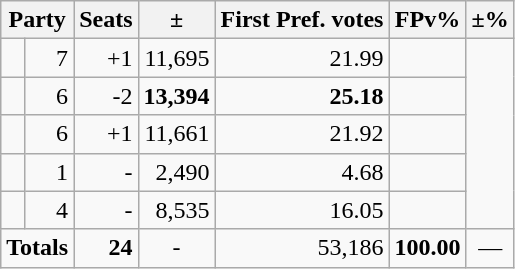<table class=wikitable>
<tr>
<th colspan=2 align=center>Party</th>
<th valign=top>Seats</th>
<th valign=top>±</th>
<th valign=top>First Pref. votes</th>
<th valign=top>FPv%</th>
<th valign=top>±%</th>
</tr>
<tr>
<td></td>
<td align=right>7</td>
<td align=right>+1</td>
<td align=right>11,695</td>
<td align=right>21.99</td>
<td align=right></td>
</tr>
<tr>
<td></td>
<td align=right>6</td>
<td align=right>-2</td>
<td align=right><strong>13,394</strong></td>
<td align=right><strong>25.18</strong></td>
<td align=right></td>
</tr>
<tr>
<td></td>
<td align=right>6</td>
<td align=right>+1</td>
<td align=right>11,661</td>
<td align=right>21.92</td>
<td align=right></td>
</tr>
<tr>
<td></td>
<td align=right>1</td>
<td align=right>-</td>
<td align=right>2,490</td>
<td align=right>4.68</td>
<td align=right></td>
</tr>
<tr>
<td></td>
<td align=right>4</td>
<td align=right>-</td>
<td align=right>8,535</td>
<td align=right>16.05</td>
<td align=right></td>
</tr>
<tr>
<td colspan=2 align=center><strong>Totals</strong></td>
<td align=right><strong>24</strong></td>
<td align=center>-</td>
<td align=right>53,186</td>
<td align=center><strong>100.00</strong></td>
<td align=center>—</td>
</tr>
</table>
